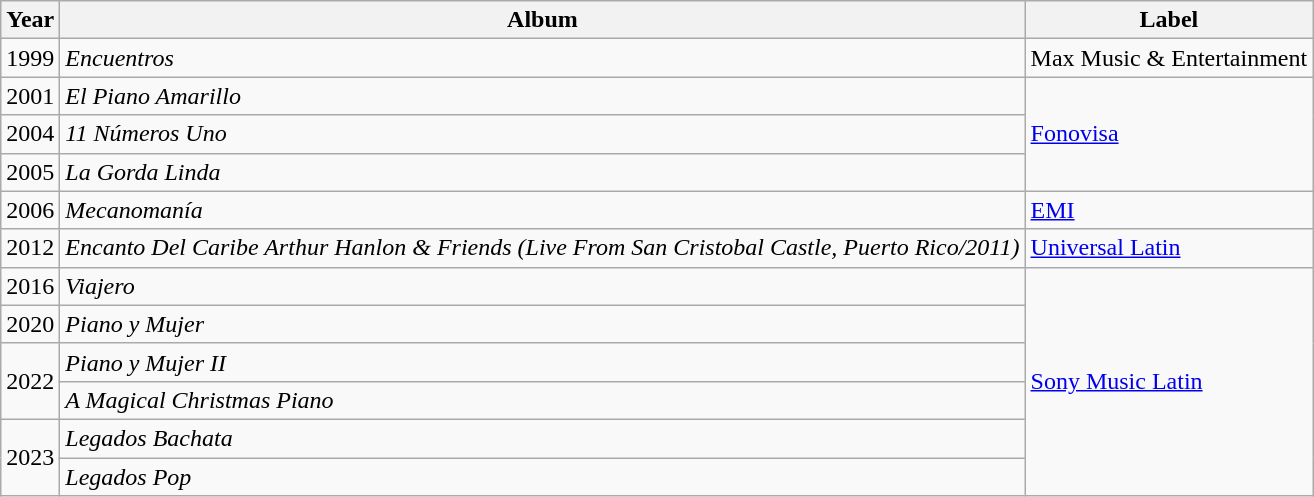<table class="wikitable">
<tr>
<th>Year</th>
<th>Album</th>
<th>Label</th>
</tr>
<tr>
<td>1999</td>
<td><em>Encuentros</em></td>
<td>Max Music & Entertainment</td>
</tr>
<tr>
<td>2001</td>
<td><em>El Piano Amarillo</em></td>
<td rowspan="3"><a href='#'>Fonovisa</a></td>
</tr>
<tr>
<td>2004</td>
<td><em>11 Números Uno</em></td>
</tr>
<tr>
<td>2005</td>
<td><em>La Gorda Linda</em></td>
</tr>
<tr>
<td>2006</td>
<td><em>Mecanomanía</em></td>
<td><a href='#'>EMI</a></td>
</tr>
<tr>
<td>2012</td>
<td><em>Encanto Del Caribe Arthur Hanlon & Friends (Live From San Cristobal Castle, Puerto Rico/2011)</em></td>
<td><a href='#'>Universal Latin</a></td>
</tr>
<tr>
<td>2016</td>
<td><em>Viajero</em></td>
<td rowspan="6"><a href='#'>Sony Music Latin</a></td>
</tr>
<tr>
<td>2020</td>
<td><em>Piano y Mujer</em></td>
</tr>
<tr>
<td rowspan="2">2022</td>
<td><em>Piano y Mujer II</em></td>
</tr>
<tr>
<td><em>A Magical Christmas Piano</em></td>
</tr>
<tr>
<td rowspan="2">2023</td>
<td><em>Legados Bachata</em></td>
</tr>
<tr>
<td><em>Legados Pop</em></td>
</tr>
</table>
